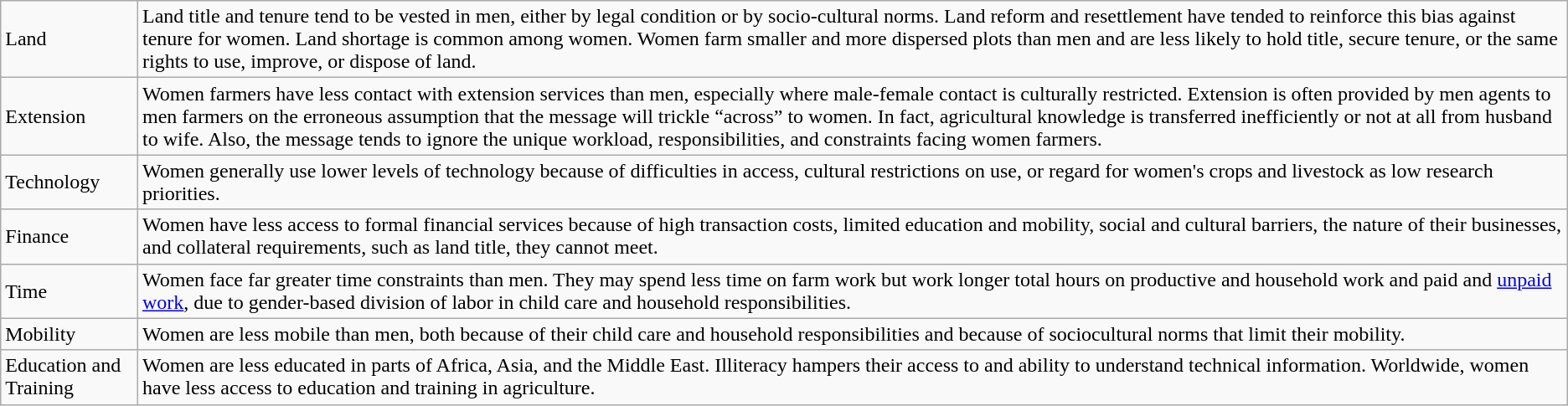<table class="wikitable" border="1">
<tr>
<td>Land</td>
<td>Land title and tenure tend to be vested in men, either by legal condition or by socio-cultural norms. Land reform and resettlement have tended to reinforce this bias against tenure for women. Land shortage is common among women. Women farm smaller and more dispersed plots than men and are less likely to hold title, secure tenure, or the same rights to use, improve, or dispose of land.</td>
</tr>
<tr>
<td>Extension</td>
<td>Women farmers have less contact with extension services than men, especially where male-female contact is culturally restricted. Extension is often provided by men agents to men farmers on the erroneous assumption that the message will trickle “across” to women. In fact, agricultural knowledge is transferred inefficiently or not at all from husband to wife. Also, the message tends to ignore the unique workload, responsibilities, and constraints facing women farmers.</td>
</tr>
<tr>
<td>Technology</td>
<td>Women generally use lower levels of technology because of difficulties in access, cultural restrictions on use, or regard for women's crops and livestock as low research priorities.</td>
</tr>
<tr>
<td>Finance</td>
<td>Women have less access to formal financial services because of high transaction costs, limited education and mobility, social and cultural barriers, the nature of their businesses, and collateral requirements, such as land title, they cannot meet.</td>
</tr>
<tr>
<td>Time</td>
<td>Women face far greater time constraints than men. They may spend less time on farm work but work longer total hours on productive and household work and paid and <a href='#'>unpaid work</a>, due to gender-based division of labor in child care and household responsibilities.</td>
</tr>
<tr>
<td>Mobility</td>
<td>Women are less mobile than men, both because of their child care and household responsibilities and because of sociocultural norms that limit their mobility.</td>
</tr>
<tr>
<td>Education and Training</td>
<td>Women are less educated in parts of Africa, Asia, and the Middle East. Illiteracy hampers their access to and ability to understand technical information. Worldwide, women have less access to education and training in agriculture.</td>
</tr>
</table>
